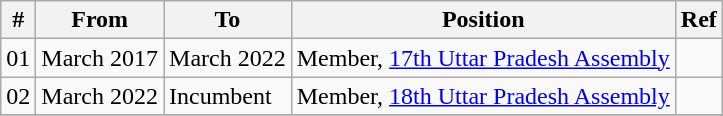<table class="wikitable sortable">
<tr>
<th>#</th>
<th>From</th>
<th>To</th>
<th>Position</th>
<th>Ref</th>
</tr>
<tr>
<td>01</td>
<td>March 2017</td>
<td>March 2022</td>
<td>Member, <a href='#'>17th Uttar Pradesh Assembly</a></td>
<td></td>
</tr>
<tr>
<td>02</td>
<td>March 2022</td>
<td>Incumbent</td>
<td>Member, <a href='#'>18th Uttar Pradesh Assembly</a></td>
<td></td>
</tr>
<tr>
</tr>
</table>
